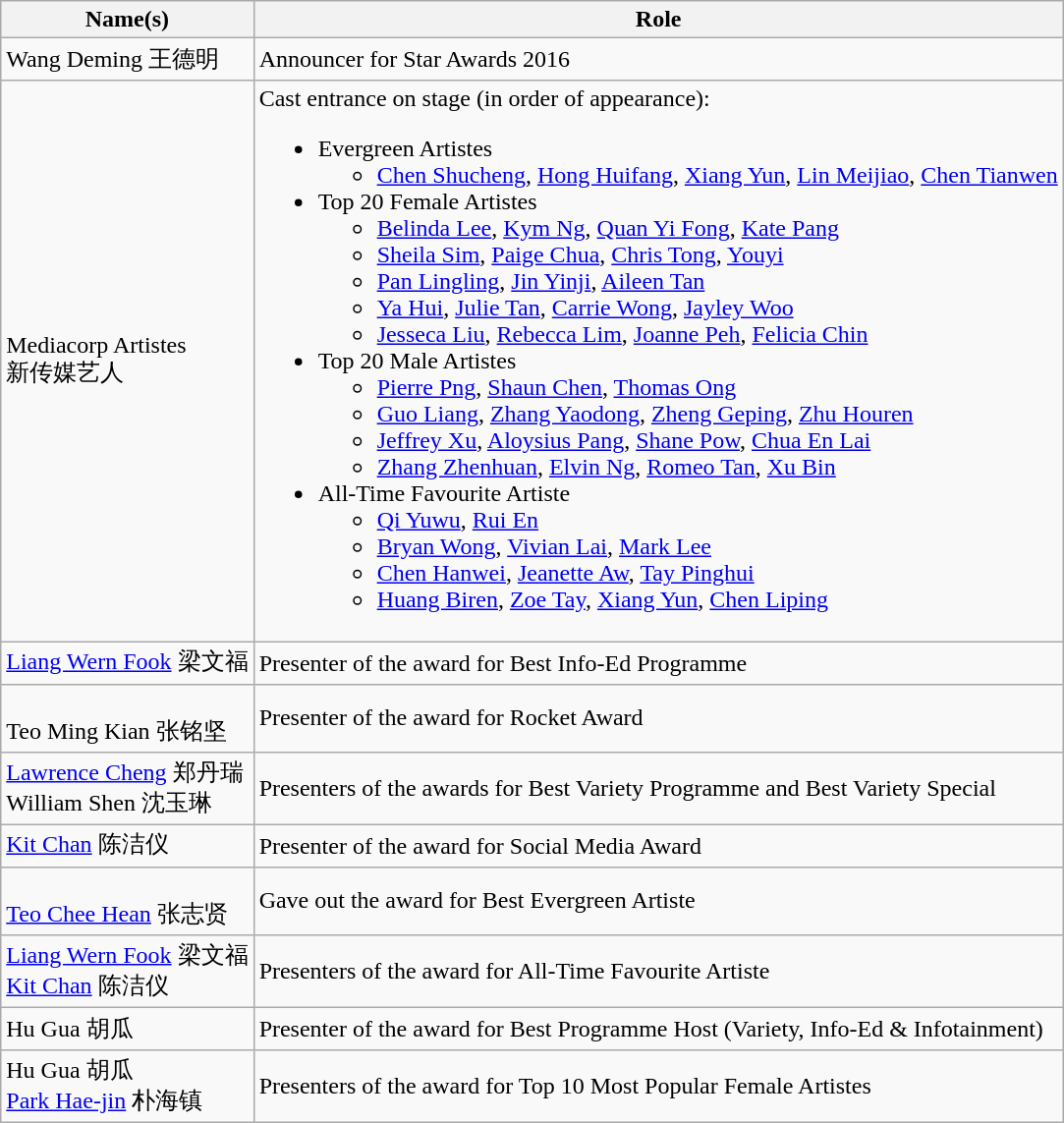<table class="wikitable sortable">
<tr>
<th>Name(s)</th>
<th>Role</th>
</tr>
<tr>
<td>Wang Deming 王德明</td>
<td>Announcer for Star Awards 2016</td>
</tr>
<tr>
<td>Mediacorp Artistes <br> 新传媒艺人</td>
<td>Cast entrance on stage (in order of appearance):<br><ul><li>Evergreen Artistes<ul><li><a href='#'>Chen Shucheng</a>, <a href='#'>Hong Huifang</a>, <a href='#'>Xiang Yun</a>, <a href='#'>Lin Meijiao</a>, <a href='#'>Chen Tianwen</a></li></ul></li><li>Top 20 Female Artistes<ul><li><a href='#'>Belinda Lee</a>, <a href='#'>Kym Ng</a>, <a href='#'>Quan Yi Fong</a>, <a href='#'>Kate Pang</a></li><li><a href='#'>Sheila Sim</a>, <a href='#'>Paige Chua</a>, <a href='#'>Chris Tong</a>, <a href='#'>Youyi</a></li><li><a href='#'>Pan Lingling</a>, <a href='#'>Jin Yinji</a>, <a href='#'>Aileen Tan</a></li><li><a href='#'>Ya Hui</a>, <a href='#'>Julie Tan</a>, <a href='#'>Carrie Wong</a>, <a href='#'>Jayley Woo</a></li><li><a href='#'>Jesseca Liu</a>, <a href='#'>Rebecca Lim</a>, <a href='#'>Joanne Peh</a>, <a href='#'>Felicia Chin</a></li></ul></li><li>Top 20 Male Artistes<ul><li><a href='#'>Pierre Png</a>, <a href='#'>Shaun Chen</a>, <a href='#'>Thomas Ong</a></li><li><a href='#'>Guo Liang</a>, <a href='#'>Zhang Yaodong</a>, <a href='#'>Zheng Geping</a>, <a href='#'>Zhu Houren</a></li><li><a href='#'>Jeffrey Xu</a>, <a href='#'>Aloysius Pang</a>, <a href='#'>Shane Pow</a>, <a href='#'>Chua En Lai</a></li><li><a href='#'>Zhang Zhenhuan</a>, <a href='#'>Elvin Ng</a>, <a href='#'>Romeo Tan</a>, <a href='#'>Xu Bin</a></li></ul></li><li>All-Time Favourite Artiste<ul><li><a href='#'>Qi Yuwu</a>, <a href='#'>Rui En</a></li><li><a href='#'>Bryan Wong</a>, <a href='#'>Vivian Lai</a>, <a href='#'>Mark Lee</a></li><li><a href='#'>Chen Hanwei</a>, <a href='#'>Jeanette Aw</a>, <a href='#'>Tay Pinghui</a></li><li><a href='#'>Huang Biren</a>, <a href='#'>Zoe Tay</a>, <a href='#'>Xiang Yun</a>, <a href='#'>Chen Liping</a></li></ul></li></ul></td>
</tr>
<tr>
<td><a href='#'>Liang Wern Fook</a> 梁文福</td>
<td>Presenter of the award for Best Info-Ed Programme</td>
</tr>
<tr>
<td> <br> Teo Ming Kian 张铭坚</td>
<td>Presenter of the award for Rocket Award</td>
</tr>
<tr>
<td><a href='#'>Lawrence Cheng</a> 郑丹瑞 <br> William Shen 沈玉琳</td>
<td>Presenters of the awards for Best Variety Programme and Best Variety Special</td>
</tr>
<tr>
<td><a href='#'>Kit Chan</a> 陈洁仪</td>
<td>Presenter of the award for Social Media Award</td>
</tr>
<tr>
<td> <br> <a href='#'>Teo Chee Hean</a> 张志贤</td>
<td>Gave out the award for Best Evergreen Artiste</td>
</tr>
<tr>
<td><a href='#'>Liang Wern Fook</a> 梁文福 <br> <a href='#'>Kit Chan</a> 陈洁仪</td>
<td>Presenters of the award for All-Time Favourite Artiste</td>
</tr>
<tr>
<td>Hu Gua 胡瓜</td>
<td>Presenter of the award for Best Programme Host (Variety, Info-Ed & Infotainment)</td>
</tr>
<tr>
<td>Hu Gua 胡瓜 <br> <a href='#'>Park Hae-jin</a> 朴海镇</td>
<td>Presenters of the award for Top 10 Most Popular Female Artistes</td>
</tr>
</table>
